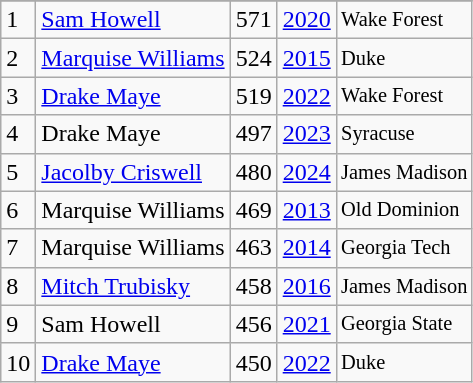<table class="wikitable">
<tr>
</tr>
<tr>
<td>1</td>
<td><a href='#'>Sam Howell</a></td>
<td><abbr>571</abbr></td>
<td><a href='#'>2020</a></td>
<td style="font-size:85%;">Wake Forest</td>
</tr>
<tr>
<td>2</td>
<td><a href='#'>Marquise Williams</a></td>
<td><abbr>524</abbr></td>
<td><a href='#'>2015</a></td>
<td style="font-size:85%;">Duke</td>
</tr>
<tr>
<td>3</td>
<td><a href='#'>Drake Maye</a></td>
<td><abbr>519</abbr></td>
<td><a href='#'>2022</a></td>
<td style="font-size:85%;">Wake Forest</td>
</tr>
<tr>
<td>4</td>
<td>Drake Maye</td>
<td><abbr>497</abbr></td>
<td><a href='#'>2023</a></td>
<td style="font-size:85%;">Syracuse</td>
</tr>
<tr>
<td>5</td>
<td><a href='#'>Jacolby Criswell</a></td>
<td><abbr>480</abbr></td>
<td><a href='#'>2024</a></td>
<td style="font-size:85%;">James Madison</td>
</tr>
<tr>
<td>6</td>
<td>Marquise Williams</td>
<td><abbr>469</abbr></td>
<td><a href='#'>2013</a></td>
<td style="font-size:85%;">Old Dominion</td>
</tr>
<tr>
<td>7</td>
<td>Marquise Williams</td>
<td><abbr>463</abbr></td>
<td><a href='#'>2014</a></td>
<td style="font-size:85%;">Georgia Tech</td>
</tr>
<tr>
<td>8</td>
<td><a href='#'>Mitch Trubisky</a></td>
<td><abbr>458</abbr></td>
<td><a href='#'>2016</a></td>
<td style="font-size:85%;">James Madison</td>
</tr>
<tr>
<td>9</td>
<td>Sam Howell</td>
<td><abbr>456</abbr></td>
<td><a href='#'>2021</a></td>
<td style="font-size:85%;">Georgia State</td>
</tr>
<tr>
<td>10</td>
<td><a href='#'>Drake Maye</a></td>
<td><abbr>450</abbr></td>
<td><a href='#'>2022</a></td>
<td style="font-size:85%;">Duke</td>
</tr>
</table>
